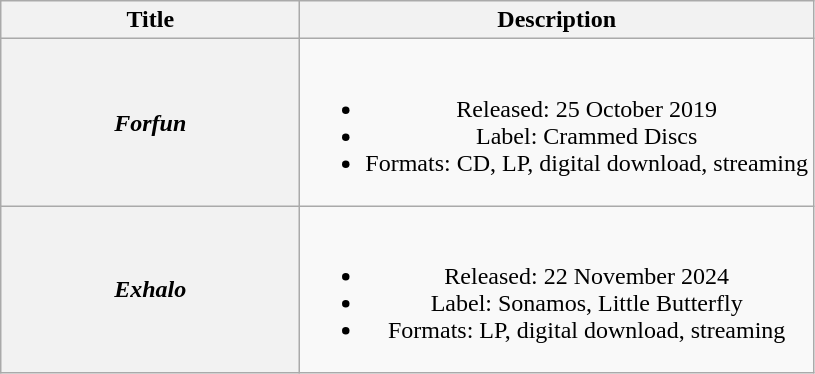<table class="wikitable plainrowheaders" style="text-align:center;">
<tr>
<th scope="col" style="width:12em;">Title</th>
<th scope="col">Description</th>
</tr>
<tr>
<th scope="row"><em>Forfun</em></th>
<td><br><ul><li>Released: 25 October 2019</li><li>Label: Crammed Discs</li><li>Formats: CD, LP, digital download, streaming</li></ul></td>
</tr>
<tr>
<th scope="row"><em>Exhalo</em></th>
<td><br><ul><li>Released: 22 November 2024</li><li>Label: Sonamos, Little Butterfly</li><li>Formats: LP, digital download, streaming</li></ul></td>
</tr>
</table>
